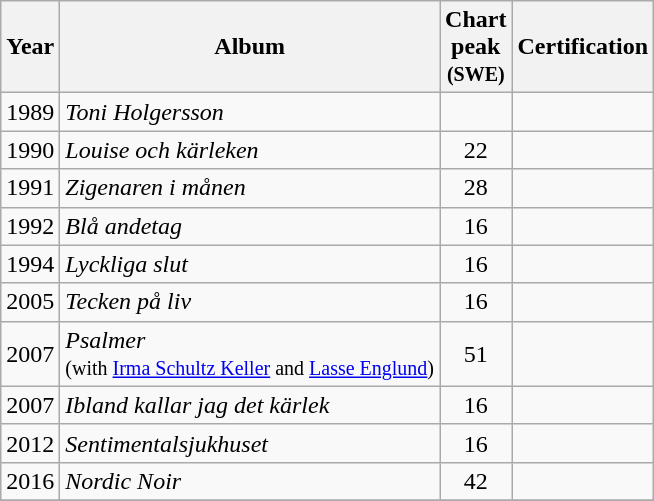<table class="wikitable">
<tr>
<th>Year</th>
<th>Album</th>
<th>Chart <br>peak<br><small>(SWE)<br></small></th>
<th>Certification</th>
</tr>
<tr>
<td>1989</td>
<td><em>Toni Holgersson</em></td>
<td style="text-align:center;"></td>
<td></td>
</tr>
<tr>
<td>1990</td>
<td><em>Louise och kärleken</em></td>
<td style="text-align:center;">22</td>
<td></td>
</tr>
<tr>
<td>1991</td>
<td><em>Zigenaren i månen</em></td>
<td style="text-align:center;">28</td>
<td></td>
</tr>
<tr>
<td>1992</td>
<td><em>Blå andetag</em></td>
<td style="text-align:center;">16</td>
<td></td>
</tr>
<tr>
<td>1994</td>
<td><em>Lyckliga slut</em></td>
<td style="text-align:center;">16</td>
<td></td>
</tr>
<tr>
<td>2005</td>
<td><em>Tecken på liv</em></td>
<td style="text-align:center;">16</td>
<td></td>
</tr>
<tr>
<td>2007</td>
<td><em>Psalmer</em> <br><small>(with <a href='#'>Irma Schultz Keller</a> and <a href='#'>Lasse Englund</a>)</small></td>
<td style="text-align:center;">51</td>
<td></td>
</tr>
<tr>
<td>2007</td>
<td><em>Ibland kallar jag det kärlek</em></td>
<td style="text-align:center;">16</td>
<td></td>
</tr>
<tr>
<td>2012</td>
<td><em>Sentimentalsjukhuset</em></td>
<td style="text-align:center;">16</td>
<td></td>
</tr>
<tr>
<td>2016</td>
<td><em>Nordic Noir</em></td>
<td style="text-align:center;">42<br></td>
<td></td>
</tr>
<tr>
</tr>
</table>
